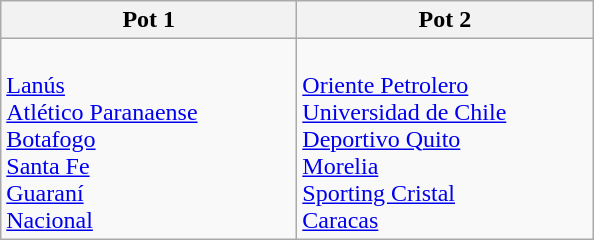<table class="wikitable">
<tr>
<th width=190>Pot 1</th>
<th width=190>Pot 2</th>
</tr>
<tr valign=top>
<td><br> <a href='#'>Lanús</a><br>
 <a href='#'>Atlético Paranaense</a><br>
 <a href='#'>Botafogo</a><br>
 <a href='#'>Santa Fe</a><br>
 <a href='#'>Guaraní</a><br>
 <a href='#'>Nacional</a></td>
<td><br> <a href='#'>Oriente Petrolero</a><br>
 <a href='#'>Universidad de Chile</a><br>
 <a href='#'>Deportivo Quito</a><br>
 <a href='#'>Morelia</a><br>
 <a href='#'>Sporting Cristal</a><br>
 <a href='#'>Caracas</a></td>
</tr>
</table>
